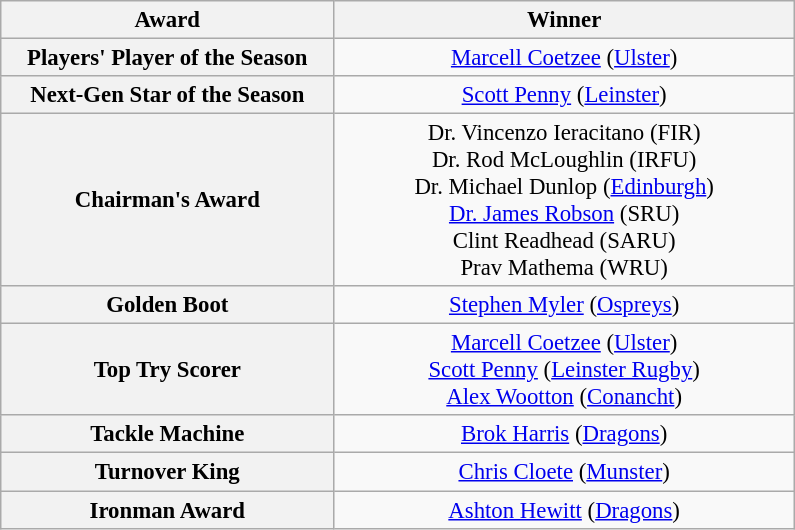<table class="wikitable" style="font-size:95%; text-align:center;">
<tr>
<th style="width:215px;">Award</th>
<th style="width:300px;">Winner</th>
</tr>
<tr>
<th>Players' Player of the Season</th>
<td> <a href='#'>Marcell Coetzee</a> (<a href='#'>Ulster</a>)</td>
</tr>
<tr>
<th>Next-Gen Star of the Season</th>
<td> <a href='#'>Scott Penny</a> (<a href='#'>Leinster</a>)</td>
</tr>
<tr>
<th>Chairman's Award</th>
<td> Dr. Vincenzo Ieracitano (FIR) <br>  Dr. Rod McLoughlin (IRFU) <br>  Dr. Michael Dunlop (<a href='#'>Edinburgh</a>) <br>  <a href='#'>Dr. James Robson</a> (SRU) <br>  Clint Readhead (SARU) <br>  Prav Mathema (WRU)</td>
</tr>
<tr>
<th>Golden Boot</th>
<td> <a href='#'>Stephen Myler</a> (<a href='#'>Ospreys</a>)</td>
</tr>
<tr>
<th>Top Try Scorer</th>
<td> <a href='#'>Marcell Coetzee</a> (<a href='#'>Ulster</a>) <br>  <a href='#'>Scott Penny</a> (<a href='#'>Leinster Rugby</a>) <br>  <a href='#'>Alex Wootton</a> (<a href='#'>Conancht</a>)</td>
</tr>
<tr>
<th>Tackle Machine</th>
<td> <a href='#'>Brok Harris</a> (<a href='#'>Dragons</a>)</td>
</tr>
<tr>
<th>Turnover King</th>
<td> <a href='#'>Chris Cloete</a> (<a href='#'>Munster</a>)</td>
</tr>
<tr>
<th>Ironman Award</th>
<td> <a href='#'>Ashton Hewitt</a> (<a href='#'>Dragons</a>)</td>
</tr>
</table>
